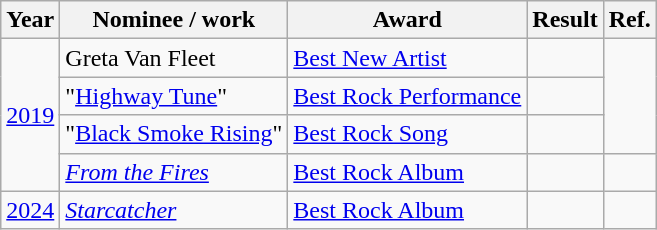<table class="wikitable">
<tr>
<th>Year</th>
<th>Nominee / work</th>
<th>Award</th>
<th>Result</th>
<th>Ref.</th>
</tr>
<tr>
<td rowspan="4"><a href='#'>2019</a></td>
<td>Greta Van Fleet</td>
<td><a href='#'>Best New Artist</a></td>
<td></td>
<td rowspan="3"></td>
</tr>
<tr>
<td>"<a href='#'>Highway Tune</a>"</td>
<td><a href='#'>Best Rock Performance</a></td>
<td></td>
</tr>
<tr>
<td>"<a href='#'>Black Smoke Rising</a>"</td>
<td><a href='#'>Best Rock Song</a></td>
<td></td>
</tr>
<tr>
<td><em><a href='#'>From the Fires</a></em></td>
<td><a href='#'>Best Rock Album</a></td>
<td></td>
<td></td>
</tr>
<tr>
<td><a href='#'>2024</a></td>
<td><em><a href='#'>Starcatcher</a></em></td>
<td><a href='#'>Best Rock Album</a></td>
<td></td>
<td></td>
</tr>
</table>
